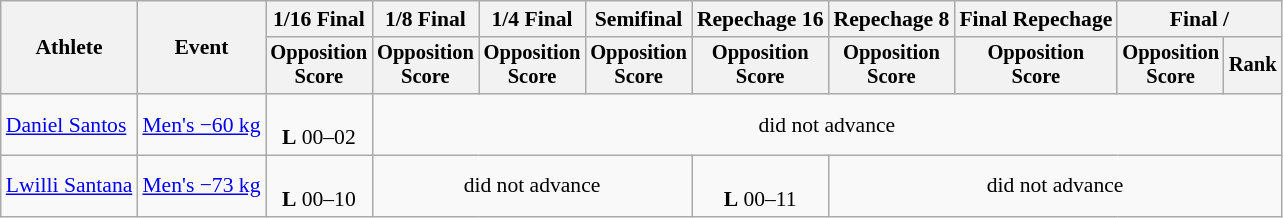<table class="wikitable" style="font-size:90%">
<tr>
<th rowspan=2>Athlete</th>
<th rowspan=2>Event</th>
<th>1/16 Final</th>
<th>1/8 Final</th>
<th>1/4 Final</th>
<th>Semifinal</th>
<th>Repechage 16</th>
<th>Repechage 8</th>
<th>Final Repechage</th>
<th colspan=3>Final / </th>
</tr>
<tr style="font-size:95%">
<th>Opposition<br>Score</th>
<th>Opposition<br>Score</th>
<th>Opposition<br>Score</th>
<th>Opposition<br>Score</th>
<th>Opposition<br>Score</th>
<th>Opposition<br>Score</th>
<th>Opposition<br>Score</th>
<th>Opposition<br>Score</th>
<th>Rank</th>
</tr>
<tr align=center>
<td align=left><a href='#'>Daniel Santos</a></td>
<td align=left><a href='#'>Men's −60 kg</a></td>
<td><br><strong>L</strong> 00–02</td>
<td colspan=8>did not advance</td>
</tr>
<tr align=center>
<td align=left><a href='#'>Lwilli Santana</a></td>
<td align=left><a href='#'>Men's −73 kg</a></td>
<td><br><strong>L</strong> 00–10</td>
<td colspan=3>did not advance</td>
<td><br><strong>L</strong> 00–11</td>
<td colspan=4>did not advance</td>
</tr>
</table>
